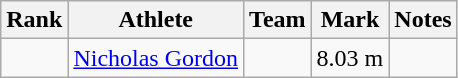<table class="wikitable sortable">
<tr>
<th>Rank</th>
<th>Athlete</th>
<th>Team</th>
<th>Mark</th>
<th>Notes</th>
</tr>
<tr>
<td align=center></td>
<td><a href='#'>Nicholas Gordon</a></td>
<td></td>
<td>8.03 m</td>
<td></td>
</tr>
</table>
